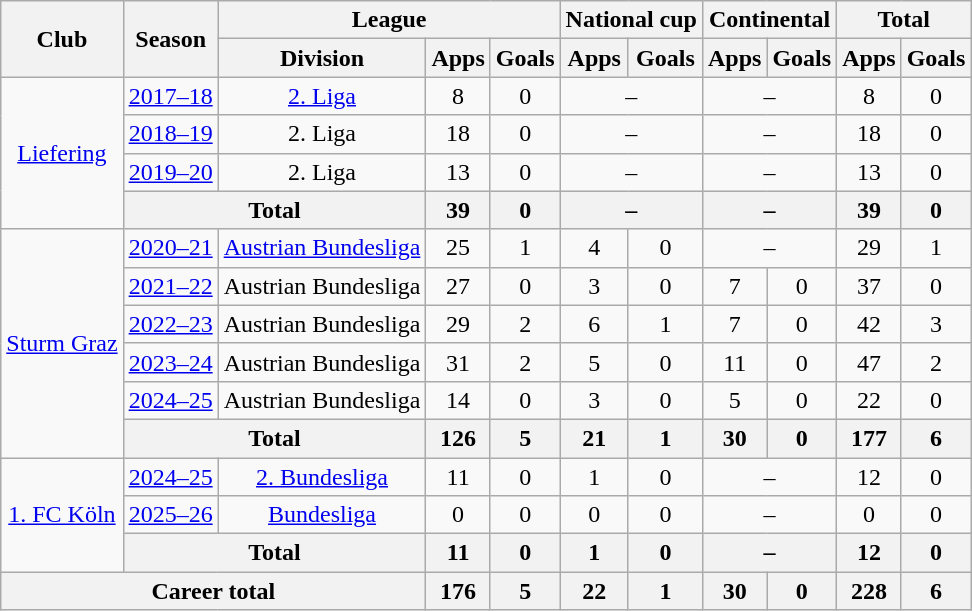<table class="wikitable" style="text-align:center">
<tr>
<th rowspan=2>Club</th>
<th rowspan=2>Season</th>
<th colspan=3>League</th>
<th colspan=2>National cup</th>
<th colspan=2>Continental</th>
<th colspan=2>Total</th>
</tr>
<tr>
<th>Division</th>
<th>Apps</th>
<th>Goals</th>
<th>Apps</th>
<th>Goals</th>
<th>Apps</th>
<th>Goals</th>
<th>Apps</th>
<th>Goals</th>
</tr>
<tr>
<td rowspan=4><a href='#'>Liefering</a></td>
<td><a href='#'>2017–18</a></td>
<td><a href='#'>2. Liga</a></td>
<td>8</td>
<td>0</td>
<td colspan=2>–</td>
<td colspan=2>–</td>
<td>8</td>
<td>0</td>
</tr>
<tr>
<td><a href='#'>2018–19</a></td>
<td>2. Liga</td>
<td>18</td>
<td>0</td>
<td colspan=2>–</td>
<td colspan=2>–</td>
<td>18</td>
<td>0</td>
</tr>
<tr>
<td><a href='#'>2019–20</a></td>
<td>2. Liga</td>
<td>13</td>
<td>0</td>
<td colspan=2>–</td>
<td colspan=2>–</td>
<td>13</td>
<td>0</td>
</tr>
<tr>
<th colspan=2>Total</th>
<th>39</th>
<th>0</th>
<th colspan=2>–</th>
<th colspan=2>–</th>
<th>39</th>
<th>0</th>
</tr>
<tr>
<td rowspan=6><a href='#'>Sturm Graz</a></td>
<td><a href='#'>2020–21</a></td>
<td><a href='#'>Austrian Bundesliga</a></td>
<td>25</td>
<td>1</td>
<td>4</td>
<td>0</td>
<td colspan=2>–</td>
<td>29</td>
<td>1</td>
</tr>
<tr>
<td><a href='#'>2021–22</a></td>
<td>Austrian Bundesliga</td>
<td>27</td>
<td>0</td>
<td>3</td>
<td>0</td>
<td>7</td>
<td>0</td>
<td>37</td>
<td>0</td>
</tr>
<tr>
<td><a href='#'>2022–23</a></td>
<td>Austrian Bundesliga</td>
<td>29</td>
<td>2</td>
<td>6</td>
<td>1</td>
<td>7</td>
<td>0</td>
<td>42</td>
<td>3</td>
</tr>
<tr>
<td><a href='#'>2023–24</a></td>
<td>Austrian Bundesliga</td>
<td>31</td>
<td>2</td>
<td>5</td>
<td>0</td>
<td>11</td>
<td>0</td>
<td>47</td>
<td>2</td>
</tr>
<tr>
<td><a href='#'>2024–25</a></td>
<td>Austrian Bundesliga</td>
<td>14</td>
<td>0</td>
<td>3</td>
<td>0</td>
<td>5</td>
<td>0</td>
<td>22</td>
<td>0</td>
</tr>
<tr>
<th colspan=2>Total</th>
<th>126</th>
<th>5</th>
<th>21</th>
<th>1</th>
<th>30</th>
<th>0</th>
<th>177</th>
<th>6</th>
</tr>
<tr>
<td rowspan=3><a href='#'>1. FC Köln</a></td>
<td><a href='#'>2024–25</a></td>
<td><a href='#'>2. Bundesliga</a></td>
<td>11</td>
<td>0</td>
<td>1</td>
<td>0</td>
<td colspan=2>–</td>
<td>12</td>
<td>0</td>
</tr>
<tr>
<td><a href='#'>2025–26</a></td>
<td><a href='#'>Bundesliga</a></td>
<td>0</td>
<td>0</td>
<td>0</td>
<td>0</td>
<td colspan=2>–</td>
<td>0</td>
<td>0</td>
</tr>
<tr>
<th colspan=2>Total</th>
<th>11</th>
<th>0</th>
<th>1</th>
<th>0</th>
<th colspan=2>–</th>
<th>12</th>
<th>0</th>
</tr>
<tr>
<th colspan=3>Career total</th>
<th>176</th>
<th>5</th>
<th>22</th>
<th>1</th>
<th>30</th>
<th>0</th>
<th>228</th>
<th>6</th>
</tr>
</table>
